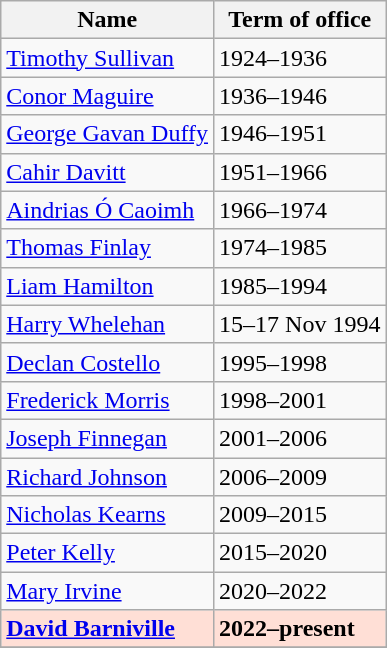<table class="wikitable">
<tr>
<th>Name</th>
<th>Term of office</th>
</tr>
<tr>
<td><a href='#'>Timothy Sullivan</a></td>
<td>1924–1936</td>
</tr>
<tr>
<td><a href='#'>Conor Maguire</a></td>
<td>1936–1946</td>
</tr>
<tr>
<td><a href='#'>George Gavan Duffy</a></td>
<td>1946–1951</td>
</tr>
<tr>
<td><a href='#'>Cahir Davitt</a></td>
<td>1951–1966</td>
</tr>
<tr>
<td><a href='#'>Aindrias Ó Caoimh</a></td>
<td>1966–1974</td>
</tr>
<tr>
<td><a href='#'>Thomas Finlay</a></td>
<td>1974–1985</td>
</tr>
<tr>
<td><a href='#'>Liam Hamilton</a></td>
<td>1985–1994</td>
</tr>
<tr>
<td><a href='#'>Harry Whelehan</a></td>
<td>15–17 Nov 1994</td>
</tr>
<tr>
<td><a href='#'>Declan Costello</a></td>
<td>1995–1998</td>
</tr>
<tr>
<td><a href='#'>Frederick Morris</a></td>
<td>1998–2001</td>
</tr>
<tr>
<td><a href='#'>Joseph Finnegan</a></td>
<td>2001–2006</td>
</tr>
<tr>
<td><a href='#'>Richard Johnson</a></td>
<td>2006–2009</td>
</tr>
<tr>
<td><a href='#'>Nicholas Kearns</a></td>
<td>2009–2015</td>
</tr>
<tr>
<td><a href='#'>Peter Kelly</a></td>
<td>2015–2020</td>
</tr>
<tr>
<td><a href='#'>Mary Irvine</a></td>
<td>2020–2022</td>
</tr>
<tr style="font-weight:bold; background:#FFDFD6;">
<td><a href='#'>David Barniville</a></td>
<td>2022–present</td>
</tr>
<tr>
</tr>
</table>
